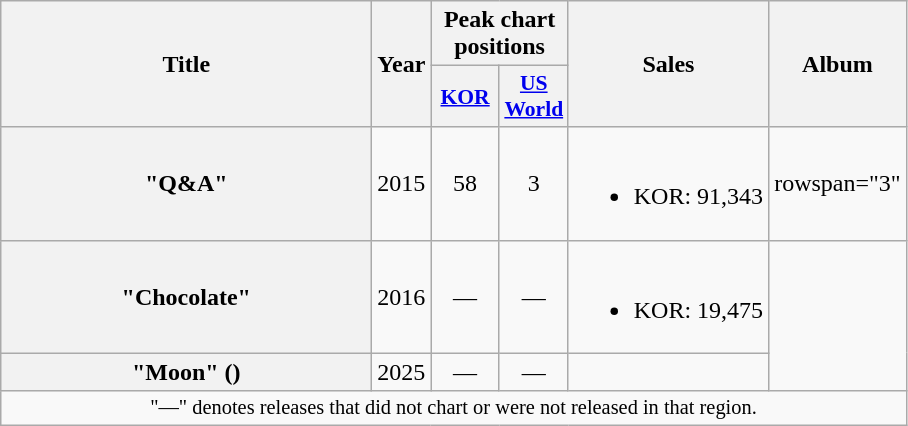<table class="wikitable plainrowheaders" style="text-align:center">
<tr>
<th scope="col" rowspan="2" style="width:15em">Title</th>
<th scope="col" rowspan="2">Year</th>
<th colspan="2" scope="col">Peak chart<br>positions</th>
<th scope="col" rowspan="2">Sales</th>
<th scope="col" rowspan="2">Album</th>
</tr>
<tr>
<th scope="col" style="width:2.7em;font-size:90%;"><a href='#'>KOR</a><br></th>
<th scope="col" style="width:2.7em;font-size:90%;"><a href='#'>US<br>World</a><br></th>
</tr>
<tr>
<th scope="row">"Q&A"<br></th>
<td>2015</td>
<td>58</td>
<td>3</td>
<td><br><ul><li>KOR: 91,343</li></ul></td>
<td>rowspan="3" </td>
</tr>
<tr>
<th scope="row">"Chocolate"<br></th>
<td>2016</td>
<td>—</td>
<td>—</td>
<td><br><ul><li>KOR: 19,475</li></ul></td>
</tr>
<tr>
<th scope="row">"Moon" ()<br></th>
<td>2025</td>
<td>—</td>
<td>—</td>
<td></td>
</tr>
<tr>
<td colspan="6" style="font-size:85%;">"—" denotes releases that did not chart or were not released in that region.</td>
</tr>
</table>
